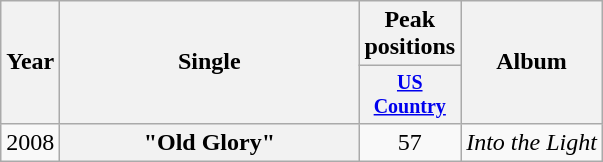<table class="wikitable plainrowheaders" style="text-align:center;">
<tr>
<th rowspan="2">Year</th>
<th rowspan="2" style="width:12em;">Single</th>
<th>Peak positions</th>
<th rowspan="2">Album</th>
</tr>
<tr style="font-size:smaller;">
<th style="width:60px;"><a href='#'>US Country</a></th>
</tr>
<tr>
<td>2008</td>
<th scope="row">"Old Glory"</th>
<td>57</td>
<td style="text-align:left;"><em>Into the Light</em></td>
</tr>
</table>
